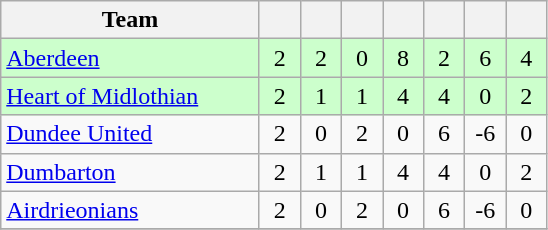<table class="wikitable" style="text-align:center;">
<tr>
<th width=165>Team</th>
<th width=20></th>
<th width=20></th>
<th width=20></th>
<th width=20></th>
<th width=20></th>
<th width=20></th>
<th width=20></th>
</tr>
<tr style="background:#cfc;">
<td align="left"><a href='#'>Aberdeen</a></td>
<td>2</td>
<td>2</td>
<td>0</td>
<td>8</td>
<td>2</td>
<td>6</td>
<td>4</td>
</tr>
<tr style="background:#cfc;">
<td align="left"><a href='#'>Heart of Midlothian</a></td>
<td>2</td>
<td>1</td>
<td>1</td>
<td>4</td>
<td>4</td>
<td>0</td>
<td>2</td>
</tr>
<tr>
<td align="left"><a href='#'>Dundee United</a></td>
<td>2</td>
<td>0</td>
<td>2</td>
<td>0</td>
<td>6</td>
<td>-6</td>
<td>0</td>
</tr>
<tr>
<td align="left"><a href='#'>Dumbarton</a></td>
<td>2</td>
<td>1</td>
<td>1</td>
<td>4</td>
<td>4</td>
<td>0</td>
<td>2</td>
</tr>
<tr>
<td align="left"><a href='#'>Airdrieonians</a></td>
<td>2</td>
<td>0</td>
<td>2</td>
<td>0</td>
<td>6</td>
<td>-6</td>
<td>0</td>
</tr>
<tr>
</tr>
</table>
